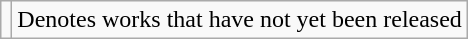<table class="wikitable">
<tr>
<td></td>
<td>Denotes works that have not yet been released</td>
</tr>
</table>
